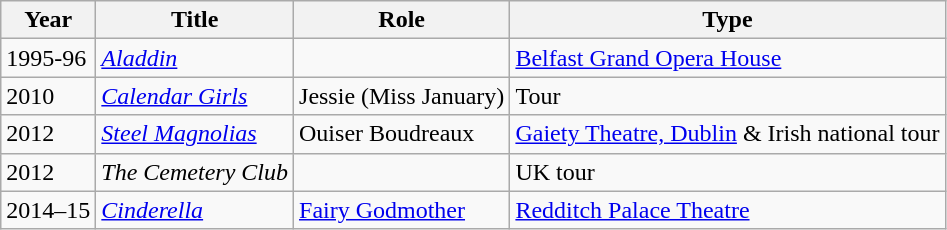<table class="wikitable">
<tr>
<th>Year</th>
<th>Title</th>
<th>Role</th>
<th>Type</th>
</tr>
<tr>
<td>1995-96</td>
<td><em><a href='#'>Aladdin</a></em></td>
<td></td>
<td><a href='#'>Belfast Grand Opera House</a></td>
</tr>
<tr>
<td>2010</td>
<td><a href='#'><em>Calendar Girls</em></a></td>
<td>Jessie (Miss January)</td>
<td>Tour</td>
</tr>
<tr>
<td>2012</td>
<td><em><a href='#'>Steel Magnolias</a></em></td>
<td>Ouiser Boudreaux</td>
<td><a href='#'>Gaiety Theatre, Dublin</a> & Irish national tour</td>
</tr>
<tr>
<td>2012</td>
<td><em>The Cemetery Club</em></td>
<td></td>
<td>UK tour</td>
</tr>
<tr>
<td>2014–15</td>
<td><em><a href='#'>Cinderella</a></em></td>
<td><a href='#'>Fairy Godmother</a></td>
<td><a href='#'>Redditch Palace Theatre</a></td>
</tr>
</table>
